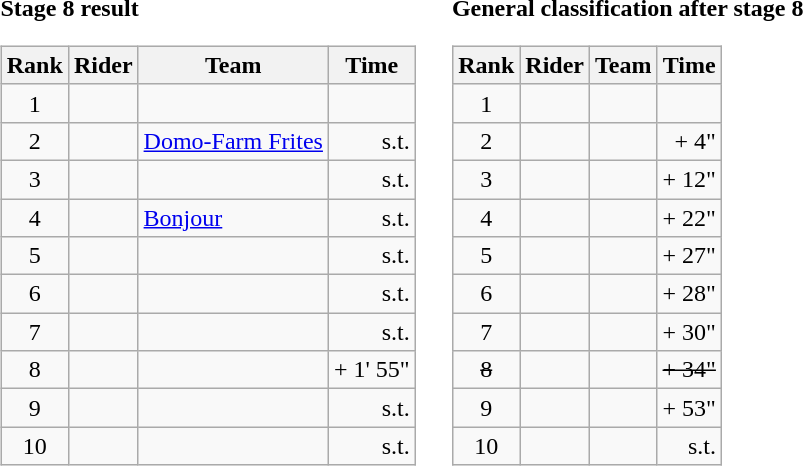<table>
<tr>
<td><strong>Stage 8 result</strong><br><table class="wikitable">
<tr>
<th scope="col">Rank</th>
<th scope="col">Rider</th>
<th scope="col">Team</th>
<th scope="col">Time</th>
</tr>
<tr>
<td style="text-align:center;">1</td>
<td></td>
<td></td>
<td align=right></td>
</tr>
<tr>
<td style="text-align:center;">2</td>
<td></td>
<td><a href='#'>Domo-Farm Frites</a></td>
<td align=right>s.t.</td>
</tr>
<tr>
<td style="text-align:center;">3</td>
<td></td>
<td></td>
<td align=right>s.t.</td>
</tr>
<tr>
<td style="text-align:center;">4</td>
<td></td>
<td><a href='#'>Bonjour</a></td>
<td align=right>s.t.</td>
</tr>
<tr>
<td style="text-align:center;">5</td>
<td></td>
<td></td>
<td align=right>s.t.</td>
</tr>
<tr>
<td style="text-align:center;">6</td>
<td></td>
<td></td>
<td align=right>s.t.</td>
</tr>
<tr>
<td style="text-align:center;">7</td>
<td></td>
<td></td>
<td align=right>s.t.</td>
</tr>
<tr>
<td style="text-align:center;">8</td>
<td></td>
<td></td>
<td align=right>+ 1' 55"</td>
</tr>
<tr>
<td style="text-align:center;">9</td>
<td> </td>
<td></td>
<td align=right>s.t.</td>
</tr>
<tr>
<td style="text-align:center;">10</td>
<td></td>
<td></td>
<td align=right>s.t.</td>
</tr>
</table>
</td>
<td></td>
<td><strong>General classification after stage 8</strong><br><table class="wikitable">
<tr>
<th scope="col">Rank</th>
<th scope="col">Rider</th>
<th scope="col">Team</th>
<th scope="col">Time</th>
</tr>
<tr>
<td style="text-align:center;">1</td>
<td> </td>
<td></td>
<td align=right></td>
</tr>
<tr>
<td style="text-align:center;">2</td>
<td></td>
<td></td>
<td align=right>+ 4"</td>
</tr>
<tr>
<td style="text-align:center;">3</td>
<td></td>
<td></td>
<td align=right>+ 12"</td>
</tr>
<tr>
<td style="text-align:center;">4</td>
<td></td>
<td></td>
<td align=right>+ 22"</td>
</tr>
<tr>
<td style="text-align:center;">5</td>
<td> </td>
<td></td>
<td align=right>+ 27"</td>
</tr>
<tr>
<td style="text-align:center;">6</td>
<td></td>
<td></td>
<td align=right>+ 28"</td>
</tr>
<tr>
<td style="text-align:center;">7</td>
<td></td>
<td></td>
<td align=right>+ 30"</td>
</tr>
<tr>
<td style="text-align:center;"><del>8</del></td>
<td><del></del></td>
<td><del></del></td>
<td align=right><del>+ 34"</del></td>
</tr>
<tr>
<td style="text-align:center;">9</td>
<td></td>
<td></td>
<td align=right>+ 53"</td>
</tr>
<tr>
<td style="text-align:center;">10</td>
<td></td>
<td></td>
<td align=right>s.t.</td>
</tr>
</table>
</td>
</tr>
</table>
